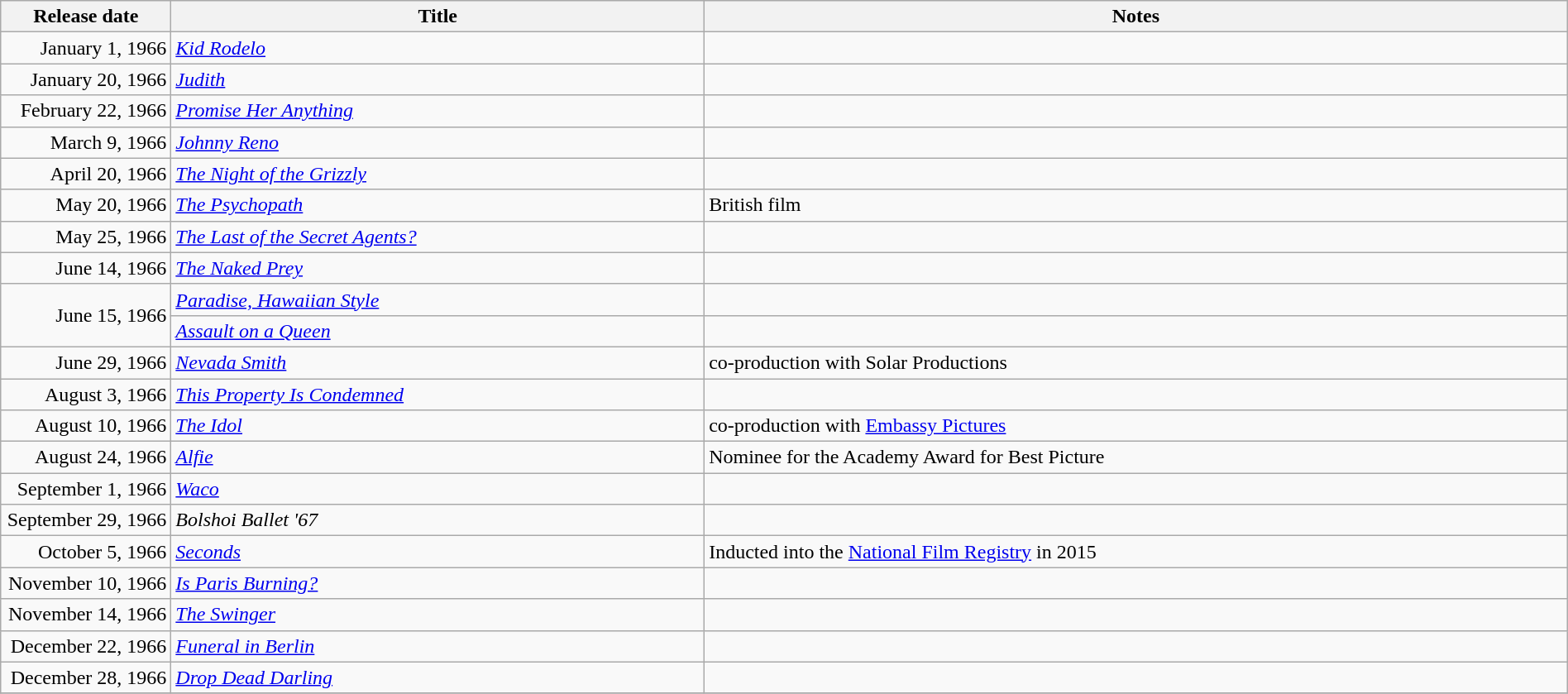<table class="wikitable sortable" style="width:100%;">
<tr>
<th scope="col" style="width:130px;">Release date</th>
<th>Title</th>
<th>Notes</th>
</tr>
<tr>
<td style="text-align:right;">January 1, 1966</td>
<td><em><a href='#'>Kid Rodelo</a></em></td>
<td></td>
</tr>
<tr>
<td style="text-align:right;">January 20, 1966</td>
<td><em><a href='#'>Judith</a></em></td>
<td></td>
</tr>
<tr>
<td style="text-align:right;">February 22, 1966</td>
<td><em><a href='#'>Promise Her Anything</a></em></td>
<td></td>
</tr>
<tr>
<td style="text-align:right;">March 9, 1966</td>
<td><em><a href='#'>Johnny Reno</a></em></td>
<td></td>
</tr>
<tr>
<td style="text-align:right;">April 20, 1966</td>
<td><em><a href='#'>The Night of the Grizzly</a></em></td>
<td></td>
</tr>
<tr>
<td style="text-align:right;">May 20, 1966</td>
<td><em><a href='#'>The Psychopath</a></em></td>
<td>British film</td>
</tr>
<tr>
<td style="text-align:right;">May 25, 1966</td>
<td><em><a href='#'>The Last of the Secret Agents?</a></em></td>
<td></td>
</tr>
<tr>
<td style="text-align:right;">June 14, 1966</td>
<td><em><a href='#'>The Naked Prey</a></em></td>
<td></td>
</tr>
<tr>
<td style="text-align:right;" rowspan="2">June 15, 1966</td>
<td><em><a href='#'>Paradise, Hawaiian Style</a></em></td>
<td></td>
</tr>
<tr>
<td><em><a href='#'>Assault on a Queen</a></em></td>
<td></td>
</tr>
<tr>
<td style="text-align:right;">June 29, 1966</td>
<td><em><a href='#'>Nevada Smith</a></em></td>
<td>co-production with Solar Productions</td>
</tr>
<tr>
<td style="text-align:right;">August 3, 1966</td>
<td><em><a href='#'>This Property Is Condemned</a></em></td>
<td></td>
</tr>
<tr>
<td style="text-align:right;">August 10, 1966</td>
<td><em><a href='#'>The Idol</a></em></td>
<td>co-production with <a href='#'>Embassy Pictures</a></td>
</tr>
<tr>
<td style="text-align:right;">August 24, 1966</td>
<td><em><a href='#'>Alfie</a></em></td>
<td>Nominee for the Academy Award for Best Picture</td>
</tr>
<tr>
<td style="text-align:right;">September 1, 1966</td>
<td><em><a href='#'>Waco</a></em></td>
<td></td>
</tr>
<tr>
<td style="text-align:right;">September 29, 1966</td>
<td><em>Bolshoi Ballet '67</em></td>
<td></td>
</tr>
<tr>
<td style="text-align:right;">October 5, 1966</td>
<td><em><a href='#'>Seconds</a></em></td>
<td>Inducted into the <a href='#'>National Film Registry</a> in 2015</td>
</tr>
<tr>
<td style="text-align:right;">November 10, 1966</td>
<td><em><a href='#'>Is Paris Burning?</a></em></td>
<td></td>
</tr>
<tr>
<td style="text-align:right;">November 14, 1966</td>
<td><em><a href='#'>The Swinger</a></em></td>
<td></td>
</tr>
<tr>
<td style="text-align:right;">December 22, 1966</td>
<td><em><a href='#'>Funeral in Berlin</a></em></td>
<td></td>
</tr>
<tr>
<td style="text-align:right;">December 28, 1966</td>
<td><em><a href='#'>Drop Dead Darling</a></em></td>
<td></td>
</tr>
<tr>
</tr>
</table>
